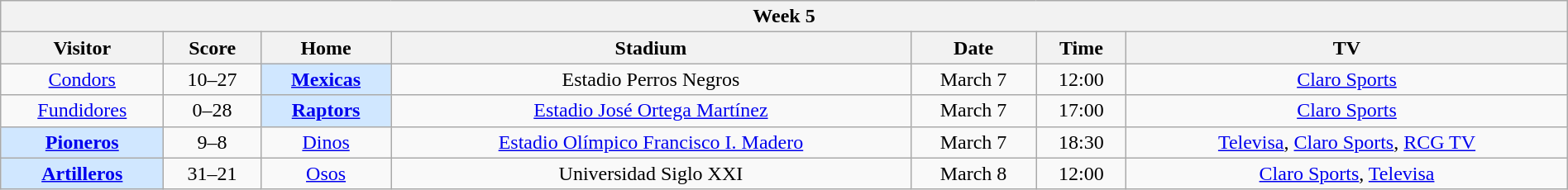<table class="wikitable mw-collapsible" style="width:100%;">
<tr>
<th colspan="8">Week 5</th>
</tr>
<tr>
<th>Visitor</th>
<th>Score</th>
<th>Home</th>
<th>Stadium</th>
<th>Date</th>
<th>Time</th>
<th>TV</th>
</tr>
<tr align="center">
<td><a href='#'>Condors</a></td>
<td>10–27</td>
<td bgcolor="#D0E7FF"><strong><a href='#'>Mexicas</a></strong></td>
<td>Estadio Perros Negros</td>
<td>March 7</td>
<td>12:00</td>
<td><a href='#'>Claro Sports</a></td>
</tr>
<tr align="center">
<td><a href='#'>Fundidores</a></td>
<td>0–28</td>
<td bgcolor="#D0E7FF"><strong><a href='#'>Raptors</a></strong></td>
<td><a href='#'>Estadio José Ortega Martínez</a></td>
<td>March 7</td>
<td>17:00</td>
<td><a href='#'>Claro Sports</a></td>
</tr>
<tr align="center">
<td bgcolor="#D0E7FF"><strong><a href='#'>Pioneros</a></strong></td>
<td>9–8</td>
<td><a href='#'>Dinos</a></td>
<td><a href='#'>Estadio Olímpico Francisco I. Madero</a></td>
<td>March 7</td>
<td>18:30</td>
<td><a href='#'>Televisa</a>, <a href='#'>Claro Sports</a>, <a href='#'>RCG TV</a></td>
</tr>
<tr align="center">
<td bgcolor="#D0E7FF"><strong><a href='#'>Artilleros</a></strong></td>
<td>31–21</td>
<td><a href='#'>Osos</a></td>
<td>Universidad Siglo XXI</td>
<td>March 8</td>
<td>12:00</td>
<td><a href='#'>Claro Sports</a>, <a href='#'>Televisa</a></td>
</tr>
</table>
